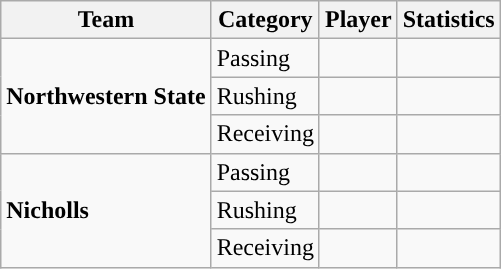<table class="wikitable" style="float: left;">
<tr>
<th>Team</th>
<th>Category</th>
<th>Player</th>
<th>Statistics</th>
</tr>
<tr>
<td rowspan=3><strong>Northwestern State</strong></td>
<td>Passing</td>
<td> </td>
<td> </td>
</tr>
<tr>
<td>Rushing</td>
<td> </td>
<td> </td>
</tr>
<tr>
<td>Receiving</td>
<td> </td>
<td> </td>
</tr>
<tr>
<td rowspan=3><strong>Nicholls</strong></td>
<td>Passing</td>
<td> </td>
<td> </td>
</tr>
<tr>
<td>Rushing</td>
<td> </td>
<td> </td>
</tr>
<tr>
<td>Receiving</td>
<td> </td>
<td> </td>
</tr>
</table>
